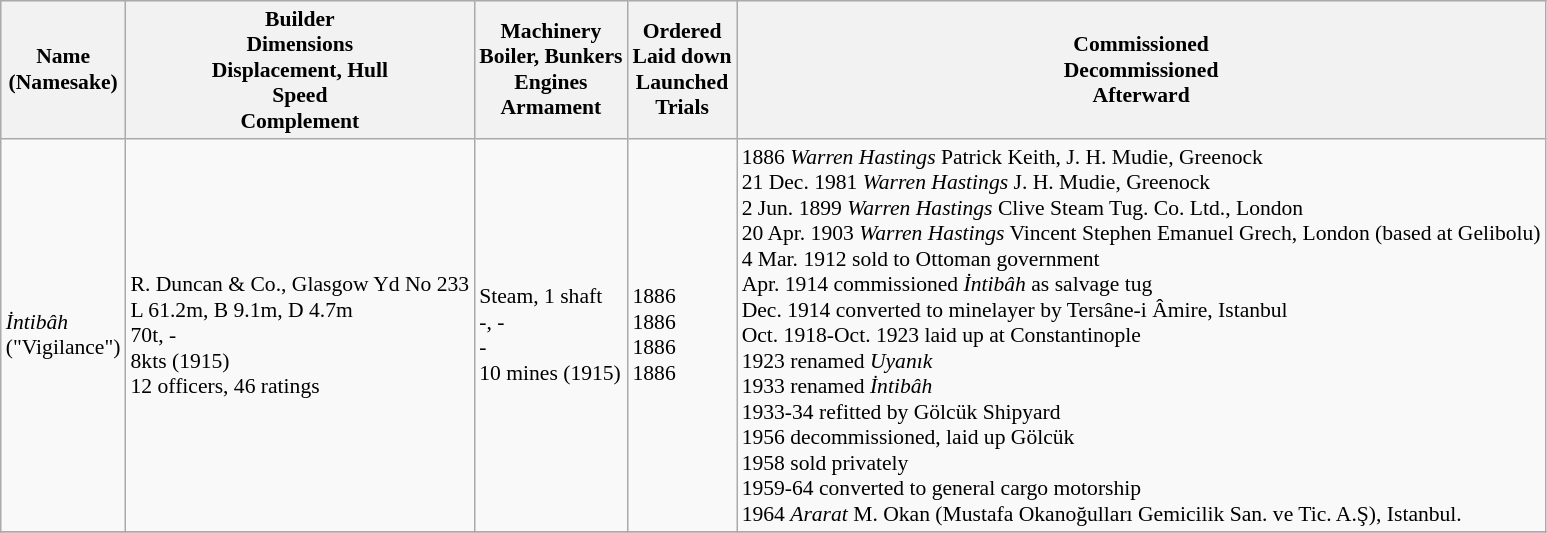<table class="wikitable" style="font-size:90%;">
<tr bgcolor="#e6e9ff">
<th>Name<br>(Namesake)</th>
<th>Builder<br>Dimensions<br>Displacement, Hull<br>Speed<br>Complement</th>
<th>Machinery<br>Boiler, Bunkers<br>Engines<br>Armament</th>
<th>Ordered<br>Laid down<br>Launched<br>Trials</th>
<th>Commissioned<br>Decommissioned<br>Afterward</th>
</tr>
<tr ---->
<td><em>İntibâh</em><br>("Vigilance")</td>
<td> R. Duncan & Co., Glasgow Yd No 233<br>L 61.2m, B 9.1m, D 4.7m<br>70t, -<br>8kts (1915)<br>12 officers, 46 ratings</td>
<td>Steam, 1 shaft<br>-, -<br>-<br>10 mines (1915)</td>
<td>1886<br>1886<br>1886<br>1886</td>
<td>1886 <em>Warren Hastings</em> Patrick Keith, J. H. Mudie, Greenock<br>21 Dec. 1981 <em>Warren Hastings</em> J. H. Mudie, Greenock<br>2 Jun. 1899 <em>Warren Hastings</em> Clive Steam Tug. Co. Ltd., London<br>20 Apr. 1903 <em>Warren Hastings</em> Vincent Stephen Emanuel Grech, London (based at Gelibolu)<br>4 Mar. 1912 sold to Ottoman government<br>Apr. 1914 commissioned <em>İntibâh</em> as salvage tug<br>Dec. 1914 converted to minelayer by Tersâne-i Âmire, Istanbul<br>Oct. 1918-Oct. 1923 laid up at Constantinople<br>1923 renamed <em>Uyanık</em><br>1933 renamed <em>İntibâh</em><br>1933-34 refitted by Gölcük Shipyard<br>1956 decommissioned, laid up Gölcük<br>1958 sold privately<br>1959-64 converted to general cargo motorship<br>1964 <em>Ararat</em> M. Okan (Mustafa Okanoğulları Gemicilik San. ve Tic. A.Ş), Istanbul.</td>
</tr>
<tr ---->
</tr>
</table>
